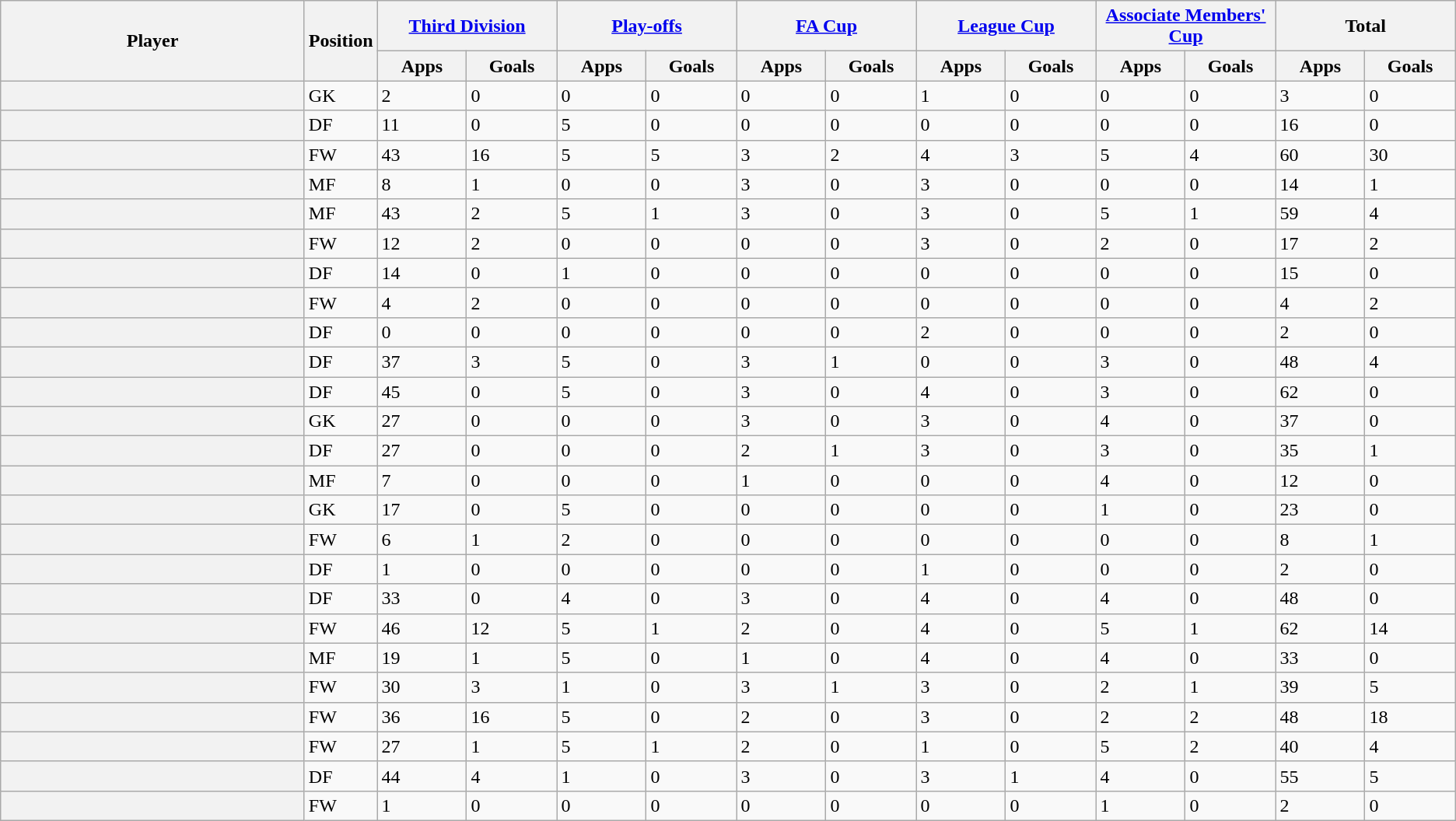<table class="wikitable plainrowheaders sortable">
<tr>
<th rowspan=2 style="width:20em"scope=col>Player</th>
<th rowspan=2>Position</th>
<th colspan=2 style="width:10em"scope=col><a href='#'>Third Division</a></th>
<th colspan=2 style="width:10em"scope=col><a href='#'>Play-offs</a></th>
<th colspan=2 style="width:10em"scope=col><a href='#'>FA Cup</a></th>
<th colspan=2 style="width:10em"scope=col><a href='#'>League Cup</a></th>
<th colspan=2 style="width:10em"scope=col><a href='#'>Associate Members' Cup</a></th>
<th colspan=2 style="width:10em"scope=col>Total</th>
</tr>
<tr>
<th style="width:5em">Apps</th>
<th style="width:5em">Goals</th>
<th style="width:5em">Apps</th>
<th style="width:5em">Goals</th>
<th style="width:5em">Apps</th>
<th style="width:5em">Goals</th>
<th style="width:5em">Apps</th>
<th style="width:5em">Goals</th>
<th style="width:5em">Apps</th>
<th style="width:5em">Goals</th>
<th style="width:5em">Apps</th>
<th style="width:5em">Goals</th>
</tr>
<tr>
<th scope=row></th>
<td>GK</td>
<td>2</td>
<td>0</td>
<td>0</td>
<td>0</td>
<td>0</td>
<td>0</td>
<td>1</td>
<td>0</td>
<td>0</td>
<td>0</td>
<td>3</td>
<td>0</td>
</tr>
<tr>
<th scope=row></th>
<td>DF</td>
<td>11</td>
<td>0</td>
<td>5</td>
<td>0</td>
<td>0</td>
<td>0</td>
<td>0</td>
<td>0</td>
<td>0</td>
<td>0</td>
<td>16</td>
<td>0</td>
</tr>
<tr>
<th scope=row></th>
<td>FW</td>
<td>43</td>
<td>16</td>
<td>5</td>
<td>5</td>
<td>3</td>
<td>2</td>
<td>4</td>
<td>3</td>
<td>5</td>
<td>4</td>
<td>60</td>
<td>30</td>
</tr>
<tr>
<th scope=row></th>
<td>MF</td>
<td>8</td>
<td>1</td>
<td>0</td>
<td>0</td>
<td>3</td>
<td>0</td>
<td>3</td>
<td>0</td>
<td>0</td>
<td>0</td>
<td>14</td>
<td>1</td>
</tr>
<tr>
<th scope=row></th>
<td>MF</td>
<td>43</td>
<td>2</td>
<td>5</td>
<td>1</td>
<td>3</td>
<td>0</td>
<td>3</td>
<td>0</td>
<td>5</td>
<td>1</td>
<td>59</td>
<td>4</td>
</tr>
<tr>
<th scope=row></th>
<td>FW</td>
<td>12</td>
<td>2</td>
<td>0</td>
<td>0</td>
<td>0</td>
<td>0</td>
<td>3</td>
<td>0</td>
<td>2</td>
<td>0</td>
<td>17</td>
<td>2</td>
</tr>
<tr>
<th scope=row></th>
<td>DF</td>
<td>14</td>
<td>0</td>
<td>1</td>
<td>0</td>
<td>0</td>
<td>0</td>
<td>0</td>
<td>0</td>
<td>0</td>
<td>0</td>
<td>15</td>
<td>0</td>
</tr>
<tr>
<th scope=row></th>
<td>FW</td>
<td>4</td>
<td>2</td>
<td>0</td>
<td>0</td>
<td>0</td>
<td>0</td>
<td>0</td>
<td>0</td>
<td>0</td>
<td>0</td>
<td>4</td>
<td>2</td>
</tr>
<tr>
<th scope=row></th>
<td>DF</td>
<td>0</td>
<td>0</td>
<td>0</td>
<td>0</td>
<td>0</td>
<td>0</td>
<td>2</td>
<td>0</td>
<td>0</td>
<td>0</td>
<td>2</td>
<td>0</td>
</tr>
<tr>
<th scope=row></th>
<td>DF</td>
<td>37</td>
<td>3</td>
<td>5</td>
<td>0</td>
<td>3</td>
<td>1</td>
<td>0</td>
<td>0</td>
<td>3</td>
<td>0</td>
<td>48</td>
<td>4</td>
</tr>
<tr>
<th scope=row></th>
<td>DF</td>
<td>45</td>
<td>0</td>
<td>5</td>
<td>0</td>
<td>3</td>
<td>0</td>
<td>4</td>
<td>0</td>
<td>3</td>
<td>0</td>
<td>62</td>
<td>0</td>
</tr>
<tr>
<th scope=row></th>
<td>GK</td>
<td>27</td>
<td>0</td>
<td>0</td>
<td>0</td>
<td>3</td>
<td>0</td>
<td>3</td>
<td>0</td>
<td>4</td>
<td>0</td>
<td>37</td>
<td>0</td>
</tr>
<tr>
<th scope=row></th>
<td>DF</td>
<td>27</td>
<td>0</td>
<td>0</td>
<td>0</td>
<td>2</td>
<td>1</td>
<td>3</td>
<td>0</td>
<td>3</td>
<td>0</td>
<td>35</td>
<td>1</td>
</tr>
<tr>
<th scope=row></th>
<td>MF</td>
<td>7</td>
<td>0</td>
<td>0</td>
<td>0</td>
<td>1</td>
<td>0</td>
<td>0</td>
<td>0</td>
<td>4</td>
<td>0</td>
<td>12</td>
<td>0</td>
</tr>
<tr>
<th scope=row></th>
<td>GK</td>
<td>17</td>
<td>0</td>
<td>5</td>
<td>0</td>
<td>0</td>
<td>0</td>
<td>0</td>
<td>0</td>
<td>1</td>
<td>0</td>
<td>23</td>
<td>0</td>
</tr>
<tr>
<th scope=row></th>
<td>FW</td>
<td>6</td>
<td>1</td>
<td>2</td>
<td>0</td>
<td>0</td>
<td>0</td>
<td>0</td>
<td>0</td>
<td>0</td>
<td>0</td>
<td>8</td>
<td>1</td>
</tr>
<tr>
<th scope=row></th>
<td>DF</td>
<td>1</td>
<td>0</td>
<td>0</td>
<td>0</td>
<td>0</td>
<td>0</td>
<td>1</td>
<td>0</td>
<td>0</td>
<td>0</td>
<td>2</td>
<td>0</td>
</tr>
<tr>
<th scope=row></th>
<td>DF</td>
<td>33</td>
<td>0</td>
<td>4</td>
<td>0</td>
<td>3</td>
<td>0</td>
<td>4</td>
<td>0</td>
<td>4</td>
<td>0</td>
<td>48</td>
<td>0</td>
</tr>
<tr>
<th scope=row></th>
<td>FW</td>
<td>46</td>
<td>12</td>
<td>5</td>
<td>1</td>
<td>2</td>
<td>0</td>
<td>4</td>
<td>0</td>
<td>5</td>
<td>1</td>
<td>62</td>
<td>14</td>
</tr>
<tr>
<th scope=row></th>
<td>MF</td>
<td>19</td>
<td>1</td>
<td>5</td>
<td>0</td>
<td>1</td>
<td>0</td>
<td>4</td>
<td>0</td>
<td>4</td>
<td>0</td>
<td>33</td>
<td>0</td>
</tr>
<tr>
<th scope=row></th>
<td>FW</td>
<td>30</td>
<td>3</td>
<td>1</td>
<td>0</td>
<td>3</td>
<td>1</td>
<td>3</td>
<td>0</td>
<td>2</td>
<td>1</td>
<td>39</td>
<td>5</td>
</tr>
<tr>
<th scope=row></th>
<td>FW</td>
<td>36</td>
<td>16</td>
<td>5</td>
<td>0</td>
<td>2</td>
<td>0</td>
<td>3</td>
<td>0</td>
<td>2</td>
<td>2</td>
<td>48</td>
<td>18</td>
</tr>
<tr>
<th scope=row></th>
<td>FW</td>
<td>27</td>
<td>1</td>
<td>5</td>
<td>1</td>
<td>2</td>
<td>0</td>
<td>1</td>
<td>0</td>
<td>5</td>
<td>2</td>
<td>40</td>
<td>4</td>
</tr>
<tr>
<th scope=row></th>
<td>DF</td>
<td>44</td>
<td>4</td>
<td>1</td>
<td>0</td>
<td>3</td>
<td>0</td>
<td>3</td>
<td>1</td>
<td>4</td>
<td>0</td>
<td>55</td>
<td>5</td>
</tr>
<tr>
<th scope=row></th>
<td>FW</td>
<td>1</td>
<td>0</td>
<td>0</td>
<td>0</td>
<td>0</td>
<td>0</td>
<td>0</td>
<td>0</td>
<td>1</td>
<td>0</td>
<td>2</td>
<td>0</td>
</tr>
</table>
